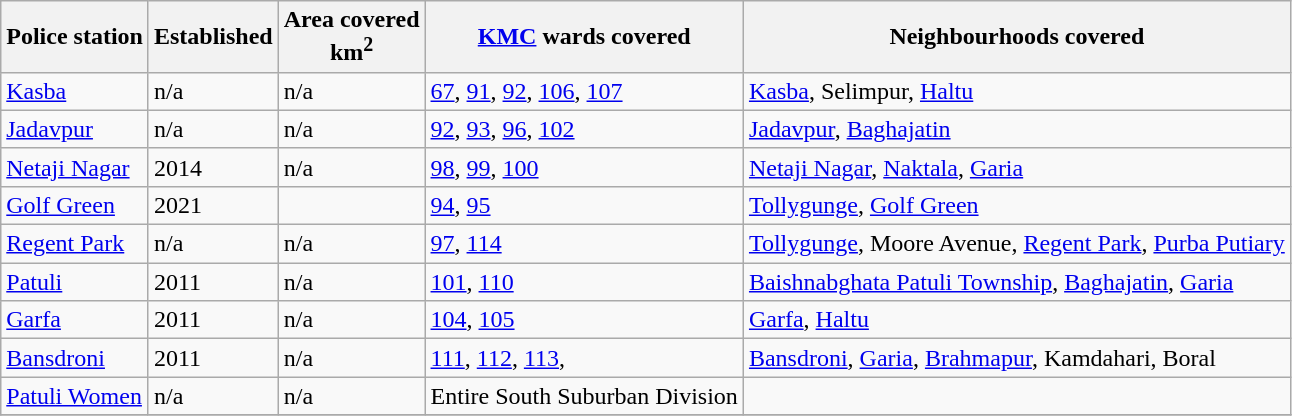<table class="wikitable sortable">
<tr>
<th>Police station</th>
<th>Established</th>
<th>Area covered<br>km<sup>2</sup></th>
<th><a href='#'>KMC</a> wards covered</th>
<th>Neighbourhoods covered</th>
</tr>
<tr>
<td><a href='#'>Kasba</a></td>
<td>n/a</td>
<td>n/a</td>
<td><a href='#'>67</a>, <a href='#'>91</a>, <a href='#'>92</a>, <a href='#'>106</a>, <a href='#'>107</a></td>
<td><a href='#'>Kasba</a>, Selimpur, <a href='#'>Haltu</a></td>
</tr>
<tr>
<td><a href='#'>Jadavpur</a></td>
<td>n/a</td>
<td>n/a</td>
<td><a href='#'>92</a>, <a href='#'>93</a>, <a href='#'>96</a>, <a href='#'>102</a></td>
<td><a href='#'>Jadavpur</a>, <a href='#'>Baghajatin</a></td>
</tr>
<tr>
<td><a href='#'>Netaji Nagar</a></td>
<td>2014</td>
<td>n/a</td>
<td><a href='#'>98</a>, <a href='#'>99</a>, <a href='#'>100</a></td>
<td><a href='#'>Netaji Nagar</a>, <a href='#'>Naktala</a>, <a href='#'>Garia</a></td>
</tr>
<tr>
<td><a href='#'>Golf Green</a></td>
<td>2021</td>
<td></td>
<td><a href='#'>94</a>, <a href='#'>95</a></td>
<td><a href='#'>Tollygunge</a>, <a href='#'>Golf Green</a></td>
</tr>
<tr>
<td><a href='#'>Regent Park</a></td>
<td>n/a</td>
<td>n/a</td>
<td><a href='#'>97</a>, <a href='#'>114</a></td>
<td><a href='#'>Tollygunge</a>, Moore Avenue, <a href='#'>Regent Park</a>,  <a href='#'>Purba Putiary</a></td>
</tr>
<tr>
<td><a href='#'>Patuli</a></td>
<td>2011</td>
<td>n/a</td>
<td><a href='#'>101</a>, <a href='#'>110</a></td>
<td><a href='#'>Baishnabghata Patuli Township</a>, <a href='#'>Baghajatin</a>, <a href='#'>Garia</a></td>
</tr>
<tr>
<td><a href='#'>Garfa</a></td>
<td>2011</td>
<td>n/a</td>
<td><a href='#'>104</a>, <a href='#'>105</a></td>
<td><a href='#'>Garfa</a>, <a href='#'>Haltu</a></td>
</tr>
<tr>
<td><a href='#'>Bansdroni</a></td>
<td>2011</td>
<td>n/a</td>
<td><a href='#'>111</a>, <a href='#'>112</a>, <a href='#'>113</a>,</td>
<td><a href='#'>Bansdroni</a>, <a href='#'>Garia</a>, <a href='#'>Brahmapur</a>, Kamdahari, Boral</td>
</tr>
<tr>
<td><a href='#'>Patuli Women</a></td>
<td>n/a</td>
<td>n/a</td>
<td>Entire South Suburban Division</td>
<td></td>
</tr>
<tr>
</tr>
</table>
